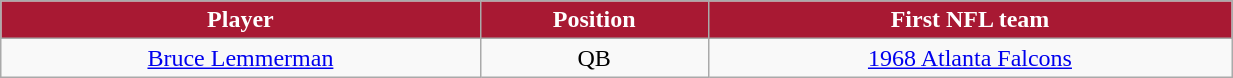<table class="wikitable" width="65%">
<tr align="center" style="background:#A81933;color:#FFFFFF;">
<td><strong>Player</strong></td>
<td><strong>Position</strong></td>
<td><strong>First NFL team</strong></td>
</tr>
<tr align="center" bgcolor="">
<td><a href='#'>Bruce Lemmerman</a></td>
<td>QB</td>
<td><a href='#'>1968 Atlanta Falcons</a></td>
</tr>
</table>
